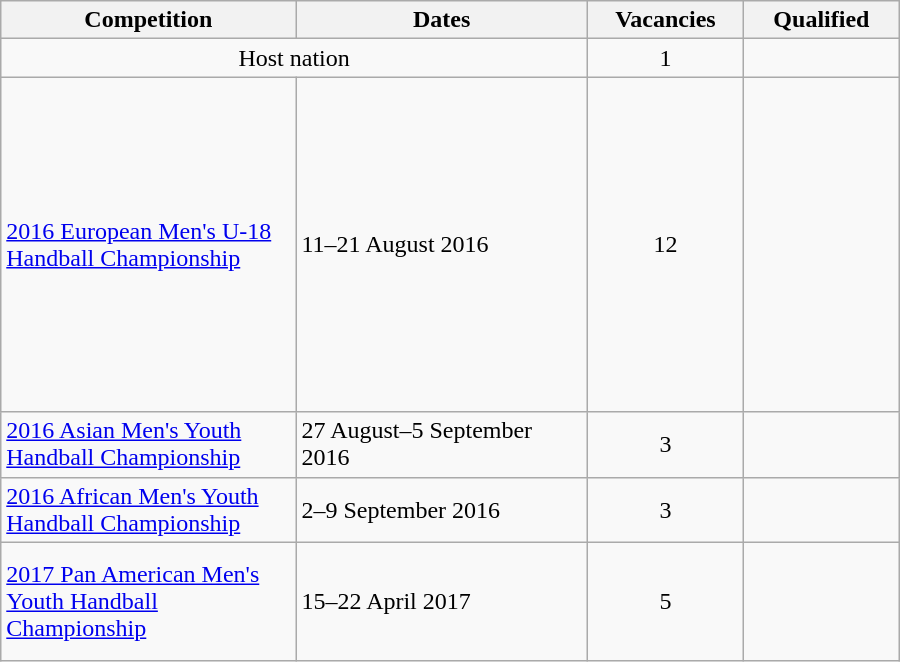<table class="wikitable" width="600px">
<tr>
<th width="200px">Competition</th>
<th width="200px">Dates</th>
<th width="100px">Vacancies</th>
<th width="100px">Qualified</th>
</tr>
<tr>
<td colspan=2 align=center>Host nation</td>
<td align="center">1</td>
<td></td>
</tr>
<tr>
<td><a href='#'>2016 European Men's U-18 Handball Championship</a></td>
<td>11–21 August 2016</td>
<td align="center">12</td>
<td><br><br><br><br><br><br><br><br><br><br><br><br></td>
</tr>
<tr>
<td><a href='#'>2016 Asian Men's Youth Handball Championship</a></td>
<td>27 August–5 September 2016</td>
<td align="center">3</td>
<td><br><br></td>
</tr>
<tr>
<td><a href='#'>2016 African Men's Youth Handball Championship</a></td>
<td>2–9 September 2016</td>
<td align="center">3</td>
<td><br><br></td>
</tr>
<tr>
<td><a href='#'>2017 Pan American Men's Youth Handball Championship</a></td>
<td>15–22 April 2017</td>
<td align="center">5</td>
<td><br><br><br><br><s></s></td>
</tr>
</table>
